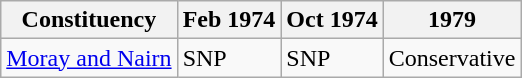<table class="wikitable">
<tr>
<th>Constituency</th>
<th>Feb 1974</th>
<th>Oct 1974</th>
<th>1979</th>
</tr>
<tr>
<td><a href='#'>Moray and Nairn</a></td>
<td bgcolor=>SNP</td>
<td bgcolor=>SNP</td>
<td bgcolor=>Conservative</td>
</tr>
</table>
